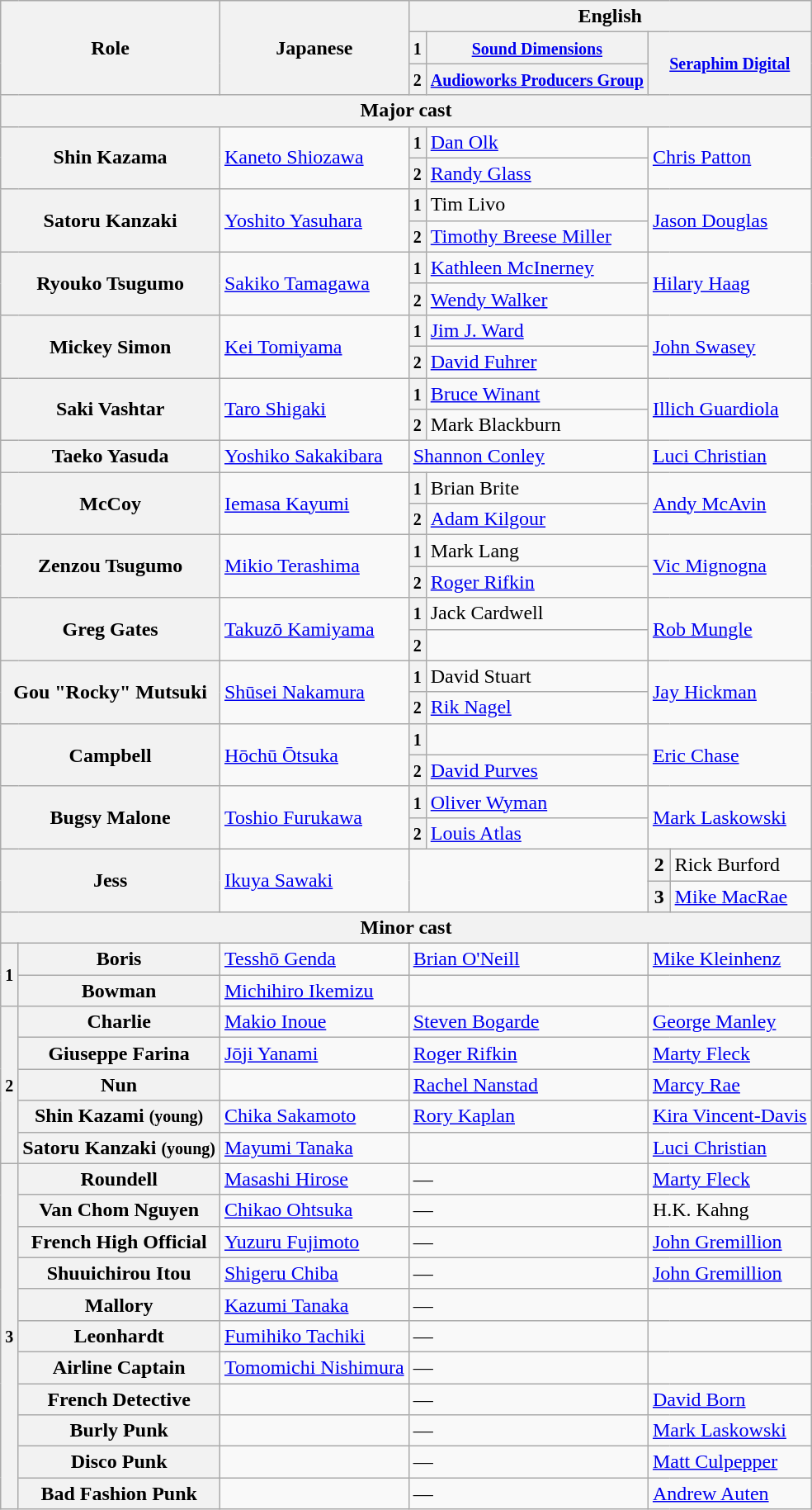<table class="wikitable mw-collapsible mw-collapsed">
<tr>
<th colspan="2" rowspan="3">Role</th>
<th rowspan="3">Japanese</th>
<th colspan="4">English</th>
</tr>
<tr>
<th><small>1</small></th>
<th><small><a href='#'>Sound Dimensions</a></small></th>
<th colspan="2" rowspan="2"><small><a href='#'>Seraphim Digital</a></small></th>
</tr>
<tr>
<th><small>2</small></th>
<th><small><a href='#'>Audioworks Producers Group</a></small></th>
</tr>
<tr>
<th colspan="7">Major cast</th>
</tr>
<tr>
<th colspan="2" rowspan="2">Shin Kazama</th>
<td rowspan="2"><a href='#'>Kaneto Shiozawa</a></td>
<th><small>1</small></th>
<td><a href='#'>Dan Olk</a></td>
<td colspan="2" rowspan="2"><a href='#'>Chris Patton</a></td>
</tr>
<tr>
<th><small>2</small></th>
<td><a href='#'>Randy Glass</a></td>
</tr>
<tr>
<th colspan="2" rowspan="2">Satoru Kanzaki</th>
<td rowspan="2"><a href='#'>Yoshito Yasuhara</a></td>
<th><small>1</small></th>
<td>Tim Livo</td>
<td colspan="2" rowspan="2"><a href='#'>Jason Douglas</a></td>
</tr>
<tr>
<th><small>2</small></th>
<td><a href='#'>Timothy Breese Miller</a></td>
</tr>
<tr>
<th colspan="2" rowspan="2">Ryouko Tsugumo</th>
<td rowspan="2"><a href='#'>Sakiko Tamagawa</a></td>
<th><small>1</small></th>
<td><a href='#'>Kathleen McInerney</a></td>
<td colspan="2" rowspan="2"><a href='#'>Hilary Haag</a></td>
</tr>
<tr>
<th><small>2</small></th>
<td><a href='#'>Wendy Walker</a></td>
</tr>
<tr>
<th colspan="2" rowspan="2">Mickey Simon</th>
<td rowspan="2"><a href='#'>Kei Tomiyama</a></td>
<th><small>1</small></th>
<td><a href='#'>Jim J. Ward</a></td>
<td colspan="2" rowspan="2"><a href='#'>John Swasey</a></td>
</tr>
<tr>
<th><small>2</small></th>
<td><a href='#'>David Fuhrer</a></td>
</tr>
<tr>
<th colspan="2" rowspan="2">Saki Vashtar</th>
<td rowspan="2"><a href='#'>Taro Shigaki</a></td>
<th><small>1</small></th>
<td><a href='#'>Bruce Winant</a></td>
<td colspan="2" rowspan="2"><a href='#'>Illich Guardiola</a></td>
</tr>
<tr>
<th><small>2</small></th>
<td>Mark Blackburn</td>
</tr>
<tr>
<th colspan="2">Taeko Yasuda</th>
<td><a href='#'>Yoshiko Sakakibara</a></td>
<td colspan="2"><a href='#'>Shannon Conley</a></td>
<td colspan="2"><a href='#'>Luci Christian</a></td>
</tr>
<tr>
<th colspan="2" rowspan="2">McCoy</th>
<td rowspan="2"><a href='#'>Iemasa Kayumi</a></td>
<th><small>1</small></th>
<td>Brian Brite</td>
<td colspan="2" rowspan="2"><a href='#'>Andy McAvin</a></td>
</tr>
<tr>
<th><small>2</small></th>
<td><a href='#'>Adam Kilgour</a></td>
</tr>
<tr>
<th colspan="2" rowspan="2">Zenzou Tsugumo</th>
<td rowspan="2"><a href='#'>Mikio Terashima</a></td>
<th><small>1</small></th>
<td>Mark Lang</td>
<td colspan="2" rowspan="2"><a href='#'>Vic Mignogna</a></td>
</tr>
<tr>
<th><small>2</small></th>
<td><a href='#'>Roger Rifkin</a></td>
</tr>
<tr>
<th colspan="2" rowspan="2">Greg Gates</th>
<td rowspan="2"><a href='#'>Takuzō Kamiyama</a></td>
<th><small>1</small></th>
<td>Jack Cardwell</td>
<td colspan="2" rowspan="2"><a href='#'>Rob Mungle</a></td>
</tr>
<tr>
<th><small>2</small></th>
<td></td>
</tr>
<tr>
<th colspan="2" rowspan="2">Gou "Rocky" Mutsuki</th>
<td rowspan="2"><a href='#'>Shūsei Nakamura</a></td>
<th><small>1</small></th>
<td>David Stuart</td>
<td colspan="2" rowspan="2"><a href='#'>Jay Hickman</a></td>
</tr>
<tr>
<th><small>2</small></th>
<td><a href='#'>Rik Nagel</a></td>
</tr>
<tr>
<th colspan="2" rowspan="2">Campbell</th>
<td rowspan="2"><a href='#'>Hōchū Ōtsuka</a></td>
<th><small>1</small></th>
<td></td>
<td colspan="2" rowspan="2"><a href='#'>Eric Chase</a></td>
</tr>
<tr>
<th><small>2</small></th>
<td><a href='#'>David Purves</a></td>
</tr>
<tr>
<th colspan="2" rowspan="2">Bugsy Malone</th>
<td rowspan="2"><a href='#'>Toshio Furukawa</a></td>
<th><small>1</small></th>
<td><a href='#'>Oliver Wyman</a></td>
<td colspan="2" rowspan="2"><a href='#'>Mark Laskowski</a></td>
</tr>
<tr>
<th><small>2</small></th>
<td><a href='#'>Louis Atlas</a></td>
</tr>
<tr>
<th colspan="2" rowspan="2">Jess</th>
<td rowspan="2"><a href='#'>Ikuya Sawaki</a></td>
<td colspan="2" rowspan="2"></td>
<th>2</th>
<td>Rick Burford</td>
</tr>
<tr>
<th>3</th>
<td><a href='#'>Mike MacRae</a></td>
</tr>
<tr>
<th colspan="7">Minor cast</th>
</tr>
<tr>
<th rowspan="2"><small>1</small></th>
<th>Boris</th>
<td><a href='#'>Tesshō Genda</a></td>
<td colspan="2"><a href='#'>Brian O'Neill</a></td>
<td colspan="2"><a href='#'>Mike Kleinhenz</a></td>
</tr>
<tr>
<th>Bowman</th>
<td><a href='#'>Michihiro Ikemizu</a></td>
<td colspan="2"></td>
<td colspan="2"></td>
</tr>
<tr>
<th rowspan="5"><small>2</small></th>
<th>Charlie</th>
<td><a href='#'>Makio Inoue</a></td>
<td colspan="2"><a href='#'>Steven Bogarde</a></td>
<td colspan="2"><a href='#'>George Manley</a></td>
</tr>
<tr>
<th>Giuseppe Farina</th>
<td><a href='#'>Jōji Yanami</a></td>
<td colspan="2"><a href='#'>Roger Rifkin</a></td>
<td colspan="2"><a href='#'>Marty Fleck</a></td>
</tr>
<tr>
<th>Nun</th>
<td></td>
<td colspan="2"><a href='#'>Rachel Nanstad</a></td>
<td colspan="2"><a href='#'>Marcy Rae</a></td>
</tr>
<tr>
<th>Shin Kazami <small>(young)</small></th>
<td><a href='#'>Chika Sakamoto</a></td>
<td colspan="2"><a href='#'>Rory Kaplan</a></td>
<td colspan="2"><a href='#'>Kira Vincent-Davis</a></td>
</tr>
<tr>
<th>Satoru Kanzaki <small>(young)</small></th>
<td><a href='#'>Mayumi Tanaka</a></td>
<td colspan="2"></td>
<td colspan="2"><a href='#'>Luci Christian</a></td>
</tr>
<tr>
<th rowspan="11"><small>3</small></th>
<th>Roundell</th>
<td><a href='#'>Masashi Hirose</a></td>
<td colspan="2">—</td>
<td colspan="2"><a href='#'>Marty Fleck</a></td>
</tr>
<tr>
<th>Van Chom Nguyen</th>
<td><a href='#'>Chikao Ohtsuka</a></td>
<td colspan="2">—</td>
<td colspan="2">H.K. Kahng</td>
</tr>
<tr>
<th>French High Official</th>
<td><a href='#'>Yuzuru Fujimoto</a></td>
<td colspan="2">—</td>
<td colspan="2"><a href='#'>John Gremillion</a></td>
</tr>
<tr>
<th>Shuuichirou Itou</th>
<td><a href='#'>Shigeru Chiba</a></td>
<td colspan="2">—</td>
<td colspan="2"><a href='#'>John Gremillion</a></td>
</tr>
<tr>
<th>Mallory</th>
<td><a href='#'>Kazumi Tanaka</a></td>
<td colspan="2">—</td>
<td colspan="2"></td>
</tr>
<tr>
<th>Leonhardt</th>
<td><a href='#'>Fumihiko Tachiki</a></td>
<td colspan="2">—</td>
<td colspan="2"></td>
</tr>
<tr>
<th>Airline Captain</th>
<td><a href='#'>Tomomichi Nishimura</a></td>
<td colspan="2">—</td>
<td colspan="2"></td>
</tr>
<tr>
<th>French Detective</th>
<td></td>
<td colspan="2">—</td>
<td colspan="2"><a href='#'>David Born</a></td>
</tr>
<tr>
<th>Burly Punk</th>
<td></td>
<td colspan="2">—</td>
<td colspan="2"><a href='#'>Mark Laskowski</a></td>
</tr>
<tr>
<th>Disco Punk</th>
<td></td>
<td colspan="2">—</td>
<td colspan="2"><a href='#'>Matt Culpepper</a></td>
</tr>
<tr>
<th>Bad Fashion Punk</th>
<td></td>
<td colspan="2">—</td>
<td colspan="2"><a href='#'>Andrew Auten</a></td>
</tr>
</table>
